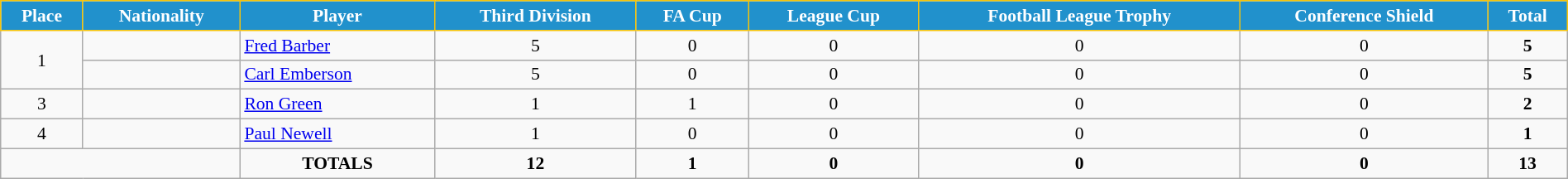<table class="wikitable" style="text-align:center; font-size:90%; width:100%;">
<tr>
<th style="background:#2191CC; color:white; border:1px solid #F7C408; text-align:center;">Place</th>
<th style="background:#2191CC; color:white; border:1px solid #F7C408; text-align:center;">Nationality</th>
<th style="background:#2191CC; color:white; border:1px solid #F7C408; text-align:center;">Player</th>
<th style="background:#2191CC; color:white; border:1px solid #F7C408; text-align:center;">Third Division</th>
<th style="background:#2191CC; color:white; border:1px solid #F7C408; text-align:center;">FA Cup</th>
<th style="background:#2191CC; color:white; border:1px solid #F7C408; text-align:center;">League Cup</th>
<th style="background:#2191CC; color:white; border:1px solid #F7C408; text-align:center;">Football League Trophy</th>
<th style="background:#2191CC; color:white; border:1px solid #F7C408; text-align:center;">Conference Shield</th>
<th style="background:#2191CC; color:white; border:1px solid #F7C408; text-align:center;">Total</th>
</tr>
<tr>
<td rowspan=2>1</td>
<td></td>
<td align="left"><a href='#'>Fred Barber</a></td>
<td>5</td>
<td>0</td>
<td>0</td>
<td>0</td>
<td>0</td>
<td><strong>5</strong></td>
</tr>
<tr>
<td></td>
<td align="left"><a href='#'>Carl Emberson</a></td>
<td>5</td>
<td>0</td>
<td>0</td>
<td>0</td>
<td>0</td>
<td><strong>5</strong></td>
</tr>
<tr>
<td>3</td>
<td></td>
<td align="left"><a href='#'>Ron Green</a></td>
<td>1</td>
<td>1</td>
<td>0</td>
<td>0</td>
<td>0</td>
<td><strong>2</strong></td>
</tr>
<tr>
<td>4</td>
<td></td>
<td align="left"><a href='#'>Paul Newell</a></td>
<td>1</td>
<td>0</td>
<td>0</td>
<td>0</td>
<td>0</td>
<td><strong>1</strong></td>
</tr>
<tr>
<td colspan="2"></td>
<td><strong>TOTALS</strong></td>
<td><strong>12</strong></td>
<td><strong>1</strong></td>
<td><strong>0</strong></td>
<td><strong>0</strong></td>
<td><strong>0</strong></td>
<td><strong>13</strong></td>
</tr>
</table>
